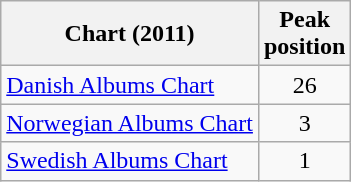<table class="wikitable sortable">
<tr>
<th>Chart (2011)</th>
<th>Peak<br>position</th>
</tr>
<tr>
<td><a href='#'>Danish Albums Chart</a></td>
<td align="center">26</td>
</tr>
<tr>
<td><a href='#'>Norwegian Albums Chart</a></td>
<td align="center">3</td>
</tr>
<tr>
<td><a href='#'>Swedish Albums Chart</a></td>
<td align="center">1</td>
</tr>
</table>
